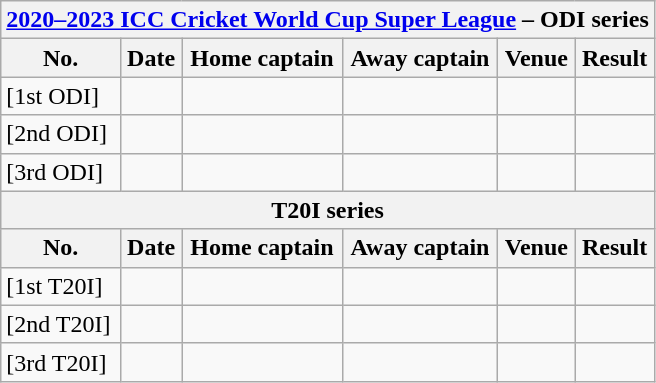<table class="wikitable">
<tr>
<th colspan="9"><a href='#'>2020–2023 ICC Cricket World Cup Super League</a> – ODI series</th>
</tr>
<tr>
<th>No.</th>
<th>Date</th>
<th>Home captain</th>
<th>Away captain</th>
<th>Venue</th>
<th>Result</th>
</tr>
<tr>
<td>[1st ODI]</td>
<td></td>
<td></td>
<td></td>
<td></td>
<td></td>
</tr>
<tr>
<td>[2nd ODI]</td>
<td></td>
<td></td>
<td></td>
<td></td>
<td></td>
</tr>
<tr>
<td>[3rd ODI]</td>
<td></td>
<td></td>
<td></td>
<td></td>
<td></td>
</tr>
<tr>
<th colspan="9">T20I series</th>
</tr>
<tr>
<th>No.</th>
<th>Date</th>
<th>Home captain</th>
<th>Away captain</th>
<th>Venue</th>
<th>Result</th>
</tr>
<tr>
<td>[1st T20I]</td>
<td></td>
<td></td>
<td></td>
<td></td>
<td></td>
</tr>
<tr>
<td>[2nd T20I]</td>
<td></td>
<td></td>
<td></td>
<td></td>
<td></td>
</tr>
<tr>
<td>[3rd T20I]</td>
<td></td>
<td></td>
<td></td>
<td></td>
<td></td>
</tr>
</table>
